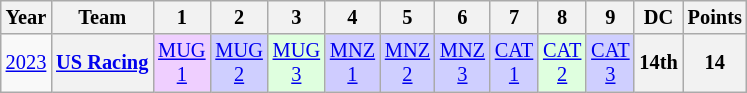<table class="wikitable" style="text-align:center; font-size:85%">
<tr>
<th>Year</th>
<th>Team</th>
<th>1</th>
<th>2</th>
<th>3</th>
<th>4</th>
<th>5</th>
<th>6</th>
<th>7</th>
<th>8</th>
<th>9</th>
<th>DC</th>
<th>Points</th>
</tr>
<tr>
<td><a href='#'>2023</a></td>
<th nowrap><a href='#'>US Racing</a></th>
<td style="background:#EFCFFF;"><a href='#'>MUG<br>1</a><br></td>
<td style="background:#CFCFFF;"><a href='#'>MUG<br>2</a><br></td>
<td style="background:#DFFFDF;"><a href='#'>MUG<br>3</a><br></td>
<td style="background:#CFCCFF;"><a href='#'>MNZ<br>1</a><br></td>
<td style="background:#CFCFFF;"><a href='#'>MNZ<br>2</a><br></td>
<td style="background:#CFCFFF;"><a href='#'>MNZ<br>3</a><br></td>
<td style="background:#CFCFFF;"><a href='#'>CAT<br>1</a><br></td>
<td style="background:#DFFFDF;"><a href='#'>CAT<br>2</a><br></td>
<td style="background:#CFCFFF;"><a href='#'>CAT<br>3</a><br></td>
<th style="background:#;">14th</th>
<th style="background:#;">14</th>
</tr>
</table>
